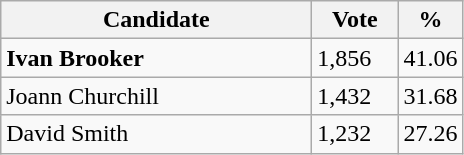<table class="wikitable">
<tr>
<th bgcolor="#DDDDFF" width="200px">Candidate</th>
<th bgcolor="#DDDDFF" width="50px">Vote</th>
<th bgcolor="#DDDDFF" width="30px">%</th>
</tr>
<tr>
<td><strong>Ivan Brooker</strong></td>
<td>1,856</td>
<td>41.06</td>
</tr>
<tr>
<td>Joann Churchill</td>
<td>1,432</td>
<td>31.68</td>
</tr>
<tr>
<td>David Smith</td>
<td>1,232</td>
<td>27.26</td>
</tr>
</table>
